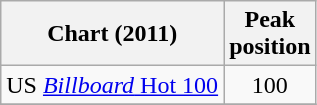<table class="wikitable sortable">
<tr>
<th align="left">Chart (2011)</th>
<th style="text-align:center;">Peak<br>position</th>
</tr>
<tr>
<td>US <a href='#'><em>Billboard</em> Hot 100</a></td>
<td style="text-align:center;">100</td>
</tr>
<tr>
</tr>
</table>
